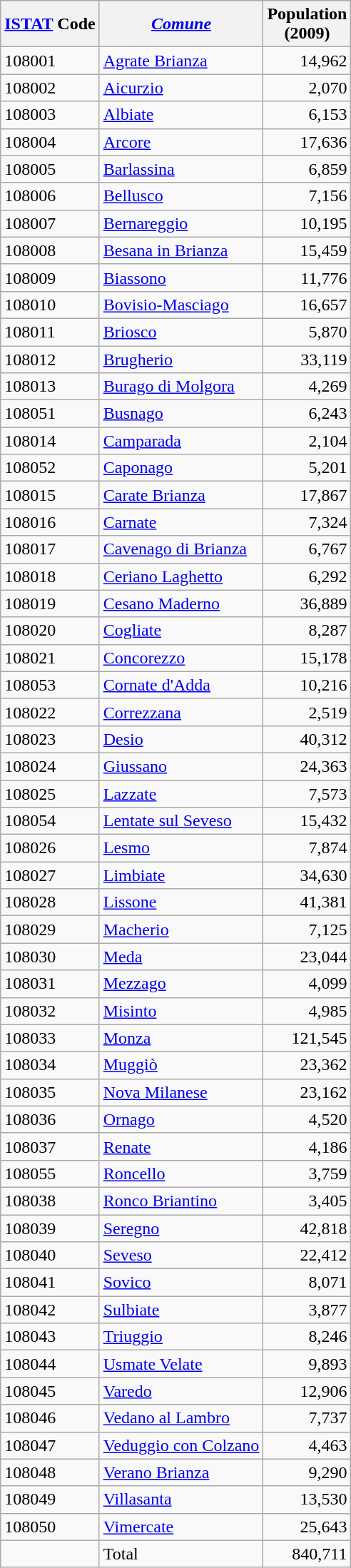<table class="wikitable sortable">
<tr>
<th><a href='#'>ISTAT</a> Code</th>
<th><em><a href='#'>Comune</a></em></th>
<th>Population <br>(2009)</th>
</tr>
<tr>
<td>108001</td>
<td><a href='#'>Agrate Brianza</a></td>
<td align="right">14,962</td>
</tr>
<tr>
<td>108002</td>
<td><a href='#'>Aicurzio</a></td>
<td align="right">2,070</td>
</tr>
<tr>
<td>108003</td>
<td><a href='#'>Albiate</a></td>
<td align="right">6,153</td>
</tr>
<tr>
<td>108004</td>
<td><a href='#'>Arcore</a></td>
<td align="right">17,636</td>
</tr>
<tr>
<td>108005</td>
<td><a href='#'>Barlassina</a></td>
<td align="right">6,859</td>
</tr>
<tr>
<td>108006</td>
<td><a href='#'>Bellusco</a></td>
<td align="right">7,156</td>
</tr>
<tr>
<td>108007</td>
<td><a href='#'>Bernareggio</a></td>
<td align="right">10,195</td>
</tr>
<tr>
<td>108008</td>
<td><a href='#'>Besana in Brianza</a></td>
<td align="right">15,459</td>
</tr>
<tr>
<td>108009</td>
<td><a href='#'>Biassono</a></td>
<td align="right">11,776</td>
</tr>
<tr>
<td>108010</td>
<td><a href='#'>Bovisio-Masciago</a></td>
<td align="right">16,657</td>
</tr>
<tr>
<td>108011</td>
<td><a href='#'>Briosco</a></td>
<td align="right">5,870</td>
</tr>
<tr>
<td>108012</td>
<td><a href='#'>Brugherio</a></td>
<td align="right">33,119</td>
</tr>
<tr>
<td>108013</td>
<td><a href='#'>Burago di Molgora</a></td>
<td align="right">4,269</td>
</tr>
<tr>
<td>108051</td>
<td><a href='#'>Busnago</a></td>
<td align="right">6,243</td>
</tr>
<tr>
<td>108014</td>
<td><a href='#'>Camparada</a></td>
<td align="right">2,104</td>
</tr>
<tr>
<td>108052</td>
<td><a href='#'>Caponago</a></td>
<td align="right">5,201</td>
</tr>
<tr>
<td>108015</td>
<td><a href='#'>Carate Brianza</a></td>
<td align="right">17,867</td>
</tr>
<tr>
<td>108016</td>
<td><a href='#'>Carnate</a></td>
<td align="right">7,324</td>
</tr>
<tr>
<td>108017</td>
<td><a href='#'>Cavenago di Brianza</a></td>
<td align="right">6,767</td>
</tr>
<tr>
<td>108018</td>
<td><a href='#'>Ceriano Laghetto</a></td>
<td align="right">6,292</td>
</tr>
<tr>
<td>108019</td>
<td><a href='#'>Cesano Maderno</a></td>
<td align="right">36,889</td>
</tr>
<tr>
<td>108020</td>
<td><a href='#'>Cogliate</a></td>
<td align="right">8,287</td>
</tr>
<tr>
<td>108021</td>
<td><a href='#'>Concorezzo</a></td>
<td align="right">15,178</td>
</tr>
<tr>
<td>108053</td>
<td><a href='#'>Cornate d'Adda</a></td>
<td align="right">10,216</td>
</tr>
<tr>
<td>108022</td>
<td><a href='#'>Correzzana</a></td>
<td align="right">2,519</td>
</tr>
<tr>
<td>108023</td>
<td><a href='#'>Desio</a></td>
<td align="right">40,312</td>
</tr>
<tr>
<td>108024</td>
<td><a href='#'>Giussano</a></td>
<td align="right">24,363</td>
</tr>
<tr>
<td>108025</td>
<td><a href='#'>Lazzate</a></td>
<td align="right">7,573</td>
</tr>
<tr>
<td>108054</td>
<td><a href='#'>Lentate sul Seveso</a></td>
<td align="right">15,432</td>
</tr>
<tr>
<td>108026</td>
<td><a href='#'>Lesmo</a></td>
<td align="right">7,874</td>
</tr>
<tr>
<td>108027</td>
<td><a href='#'>Limbiate</a></td>
<td align="right">34,630</td>
</tr>
<tr>
<td>108028</td>
<td><a href='#'>Lissone</a></td>
<td align="right">41,381</td>
</tr>
<tr>
<td>108029</td>
<td><a href='#'>Macherio</a></td>
<td align="right">7,125</td>
</tr>
<tr>
<td>108030</td>
<td><a href='#'>Meda</a></td>
<td align="right">23,044</td>
</tr>
<tr>
<td>108031</td>
<td><a href='#'>Mezzago</a></td>
<td align="right">4,099</td>
</tr>
<tr>
<td>108032</td>
<td><a href='#'>Misinto</a></td>
<td align="right">4,985</td>
</tr>
<tr>
<td>108033</td>
<td><a href='#'>Monza</a></td>
<td align="right">121,545</td>
</tr>
<tr>
<td>108034</td>
<td><a href='#'>Muggiò</a></td>
<td align="right">23,362</td>
</tr>
<tr>
<td>108035</td>
<td><a href='#'>Nova Milanese</a></td>
<td align="right">23,162</td>
</tr>
<tr>
<td>108036</td>
<td><a href='#'>Ornago</a></td>
<td align="right">4,520</td>
</tr>
<tr>
<td>108037</td>
<td><a href='#'>Renate</a></td>
<td align="right">4,186</td>
</tr>
<tr>
<td>108055</td>
<td><a href='#'>Roncello</a></td>
<td align="right">3,759</td>
</tr>
<tr>
<td>108038</td>
<td><a href='#'>Ronco Briantino</a></td>
<td align="right">3,405</td>
</tr>
<tr>
<td>108039</td>
<td><a href='#'>Seregno</a></td>
<td align="right">42,818</td>
</tr>
<tr>
<td>108040</td>
<td><a href='#'>Seveso</a></td>
<td align="right">22,412</td>
</tr>
<tr>
<td>108041</td>
<td><a href='#'>Sovico</a></td>
<td align="right">8,071</td>
</tr>
<tr>
<td>108042</td>
<td><a href='#'>Sulbiate</a></td>
<td align="right">3,877</td>
</tr>
<tr>
<td>108043</td>
<td><a href='#'>Triuggio</a></td>
<td align="right">8,246</td>
</tr>
<tr>
<td>108044</td>
<td><a href='#'>Usmate Velate</a></td>
<td align="right">9,893</td>
</tr>
<tr>
<td>108045</td>
<td><a href='#'>Varedo</a></td>
<td align="right">12,906</td>
</tr>
<tr>
<td>108046</td>
<td><a href='#'>Vedano al Lambro</a></td>
<td align="right">7,737</td>
</tr>
<tr>
<td>108047</td>
<td><a href='#'>Veduggio con Colzano</a></td>
<td align="right">4,463</td>
</tr>
<tr>
<td>108048</td>
<td><a href='#'>Verano Brianza</a></td>
<td align="right">9,290</td>
</tr>
<tr>
<td>108049</td>
<td><a href='#'>Villasanta</a></td>
<td align="right">13,530</td>
</tr>
<tr>
<td>108050</td>
<td><a href='#'>Vimercate</a></td>
<td align="right">25,643</td>
</tr>
<tr>
<td></td>
<td>Total</td>
<td align="right">840,711</td>
</tr>
</table>
